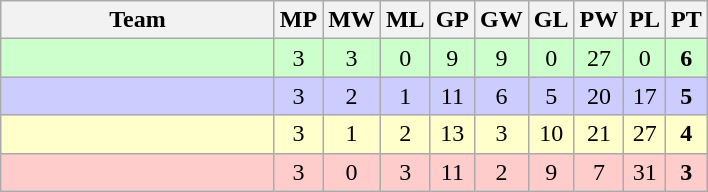<table class=wikitable style="text-align:center">
<tr>
<th width=175>Team</th>
<th width=20>MP</th>
<th width=20>MW</th>
<th width=20>ML</th>
<th width=20>GP</th>
<th width=20>GW</th>
<th width=20>GL</th>
<th width=20>PW</th>
<th width=20>PL</th>
<th width=20>PT</th>
</tr>
<tr style="background-color:#ccffcc;">
<td style="text-align:left;"></td>
<td>3</td>
<td>3</td>
<td>0</td>
<td>9</td>
<td>9</td>
<td>0</td>
<td>27</td>
<td>0</td>
<td><strong>6</strong></td>
</tr>
<tr style="background-color:#ccccff;">
<td style="text-align:left;"></td>
<td>3</td>
<td>2</td>
<td>1</td>
<td>11</td>
<td>6</td>
<td>5</td>
<td>20</td>
<td>17</td>
<td><strong>5</strong></td>
</tr>
<tr style="background-color:#ffffcc;">
<td style="text-align:left;"></td>
<td>3</td>
<td>1</td>
<td>2</td>
<td>13</td>
<td>3</td>
<td>10</td>
<td>21</td>
<td>27</td>
<td><strong>4</strong></td>
</tr>
<tr style="background-color:#ffcccc;">
<td style="text-align:left;"></td>
<td>3</td>
<td>0</td>
<td>3</td>
<td>11</td>
<td>2</td>
<td>9</td>
<td>7</td>
<td>31</td>
<td><strong>3</strong></td>
</tr>
</table>
